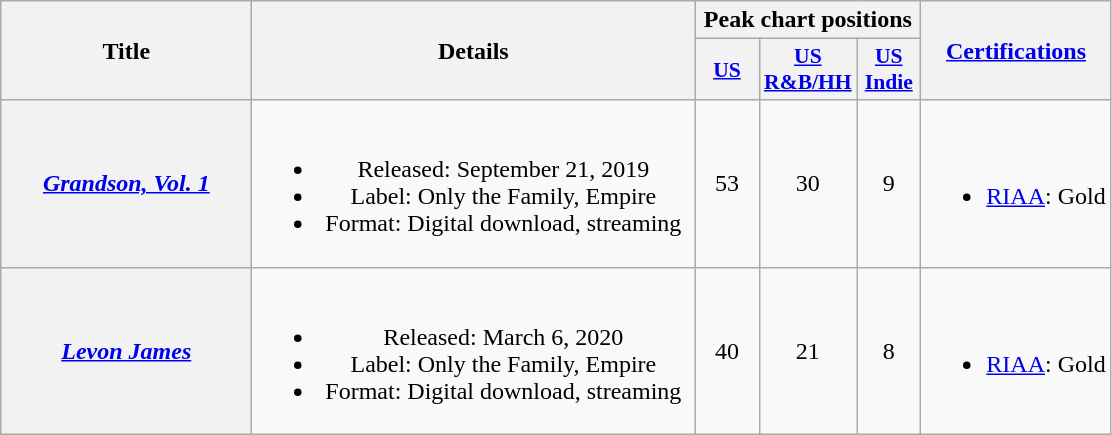<table class="wikitable plainrowheaders" style="text-align:center;">
<tr>
<th scope="col" rowspan="2" style="width:10em;">Title</th>
<th scope="col" rowspan="2" style="width:18em;">Details</th>
<th scope="col" colspan="3">Peak chart positions</th>
<th scope="col" rowspan="2"><a href='#'>Certifications</a></th>
</tr>
<tr>
<th scope="col" style="width:2.5em;font-size:90%;"><a href='#'>US</a><br></th>
<th scope="col" style="width:2.5em;font-size:90%;"><a href='#'>US R&B/HH</a><br></th>
<th scope="col" style="width:2.5em;font-size:90%;"><a href='#'>US Indie</a><br></th>
</tr>
<tr>
<th scope="row"><em><a href='#'>Grandson, Vol. 1</a></em></th>
<td><br><ul><li>Released: September 21, 2019</li><li>Label: Only the Family, Empire</li><li>Format: Digital download, streaming</li></ul></td>
<td>53</td>
<td>30</td>
<td>9</td>
<td><br><ul><li><a href='#'>RIAA</a>: Gold</li></ul></td>
</tr>
<tr>
<th scope="row"><em><a href='#'>Levon James</a></em></th>
<td><br><ul><li>Released: March 6, 2020</li><li>Label: Only the Family, Empire</li><li>Format: Digital download, streaming</li></ul></td>
<td>40</td>
<td>21</td>
<td>8</td>
<td><br><ul><li><a href='#'>RIAA</a>: Gold</li></ul></td>
</tr>
</table>
